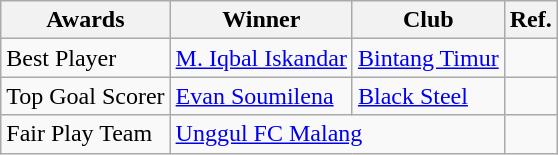<table class="wikitable">
<tr>
<th>Awards</th>
<th>Winner</th>
<th>Club</th>
<th>Ref.</th>
</tr>
<tr>
<td>Best Player</td>
<td> <a href='#'>M. Iqbal Iskandar</a></td>
<td><a href='#'>Bintang Timur</a></td>
<td></td>
</tr>
<tr>
<td>Top Goal Scorer</td>
<td> <a href='#'>Evan Soumilena</a></td>
<td><a href='#'>Black Steel</a></td>
<td></td>
</tr>
<tr>
<td>Fair Play Team</td>
<td colspan="2"><a href='#'>Unggul FC Malang</a></td>
<td></td>
</tr>
</table>
